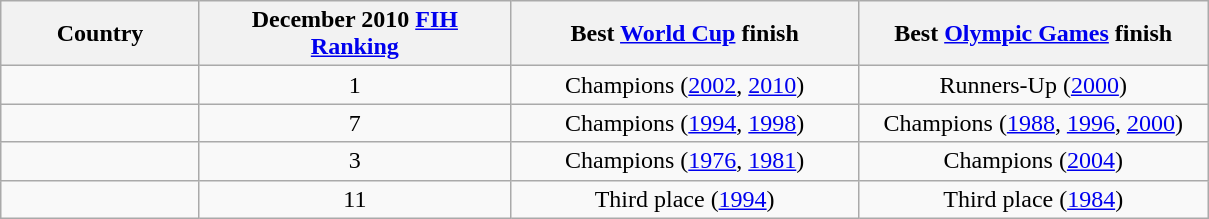<table class="wikitable">
<tr>
<th style="width:125px;">Country</th>
<th style="width:200px;">December 2010 <a href='#'>FIH Ranking</a></th>
<th style="width:225px;">Best <a href='#'>World Cup</a> finish</th>
<th style="width:225px;">Best <a href='#'>Olympic Games</a> finish</th>
</tr>
<tr style="text-align:center;">
<td style="text-align:left;"></td>
<td>1</td>
<td>Champions (<a href='#'>2002</a>, <a href='#'>2010</a>)</td>
<td>Runners-Up (<a href='#'>2000</a>)</td>
</tr>
<tr style="text-align:center;">
<td style="text-align:left;"></td>
<td>7</td>
<td>Champions (<a href='#'>1994</a>, <a href='#'>1998</a>)</td>
<td>Champions (<a href='#'>1988</a>, <a href='#'>1996</a>, <a href='#'>2000</a>)</td>
</tr>
<tr style="text-align:center;">
<td style="text-align:left;"></td>
<td>3</td>
<td>Champions (<a href='#'>1976</a>, <a href='#'>1981</a>)</td>
<td>Champions (<a href='#'>2004</a>)</td>
</tr>
<tr style="text-align:center;">
<td style="text-align:left;"></td>
<td>11</td>
<td>Third place (<a href='#'>1994</a>)</td>
<td>Third place (<a href='#'>1984</a>)</td>
</tr>
</table>
